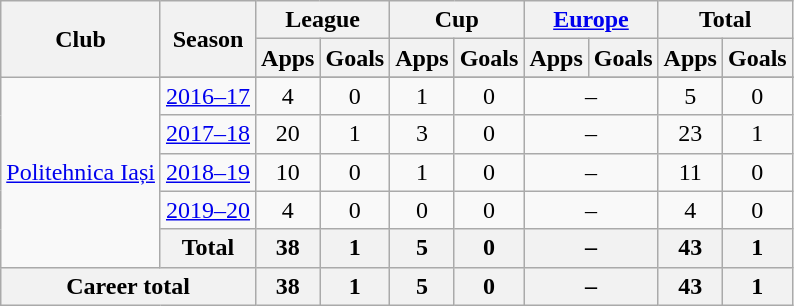<table class="wikitable" style="text-align:center">
<tr>
<th rowspan="2">Club</th>
<th rowspan="2">Season</th>
<th colspan="2">League</th>
<th colspan="2">Cup</th>
<th colspan="2"><a href='#'>Europe</a></th>
<th colspan="3">Total</th>
</tr>
<tr>
<th>Apps</th>
<th>Goals</th>
<th>Apps</th>
<th>Goals</th>
<th>Apps</th>
<th>Goals</th>
<th>Apps</th>
<th>Goals</th>
</tr>
<tr>
<td rowspan="6" valign="center"><a href='#'>Politehnica Iași</a></td>
</tr>
<tr>
<td><a href='#'>2016–17</a></td>
<td>4</td>
<td>0</td>
<td>1</td>
<td>0</td>
<td rowspan=1 colspan="2">–</td>
<td>5</td>
<td>0</td>
</tr>
<tr>
<td><a href='#'>2017–18</a></td>
<td>20</td>
<td>1</td>
<td>3</td>
<td>0</td>
<td rowspan=1 colspan="2">–</td>
<td>23</td>
<td>1</td>
</tr>
<tr>
<td><a href='#'>2018–19</a></td>
<td>10</td>
<td>0</td>
<td>1</td>
<td>0</td>
<td rowspan=1 colspan="2">–</td>
<td>11</td>
<td>0</td>
</tr>
<tr>
<td><a href='#'>2019–20</a></td>
<td>4</td>
<td>0</td>
<td>0</td>
<td>0</td>
<td rowspan=1 colspan="2">–</td>
<td>4</td>
<td>0</td>
</tr>
<tr>
<th>Total</th>
<th>38</th>
<th>1</th>
<th>5</th>
<th>0</th>
<th rowspan=1 colspan="2">–</th>
<th>43</th>
<th>1</th>
</tr>
<tr>
<th colspan="2">Career total</th>
<th>38</th>
<th>1</th>
<th>5</th>
<th>0</th>
<th rowspan=1 colspan="2">–</th>
<th>43</th>
<th>1</th>
</tr>
</table>
